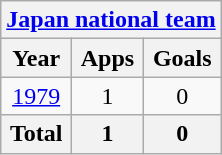<table class="wikitable" style="text-align:center">
<tr>
<th colspan=3><a href='#'>Japan national team</a></th>
</tr>
<tr>
<th>Year</th>
<th>Apps</th>
<th>Goals</th>
</tr>
<tr>
<td><a href='#'>1979</a></td>
<td>1</td>
<td>0</td>
</tr>
<tr>
<th>Total</th>
<th>1</th>
<th>0</th>
</tr>
</table>
